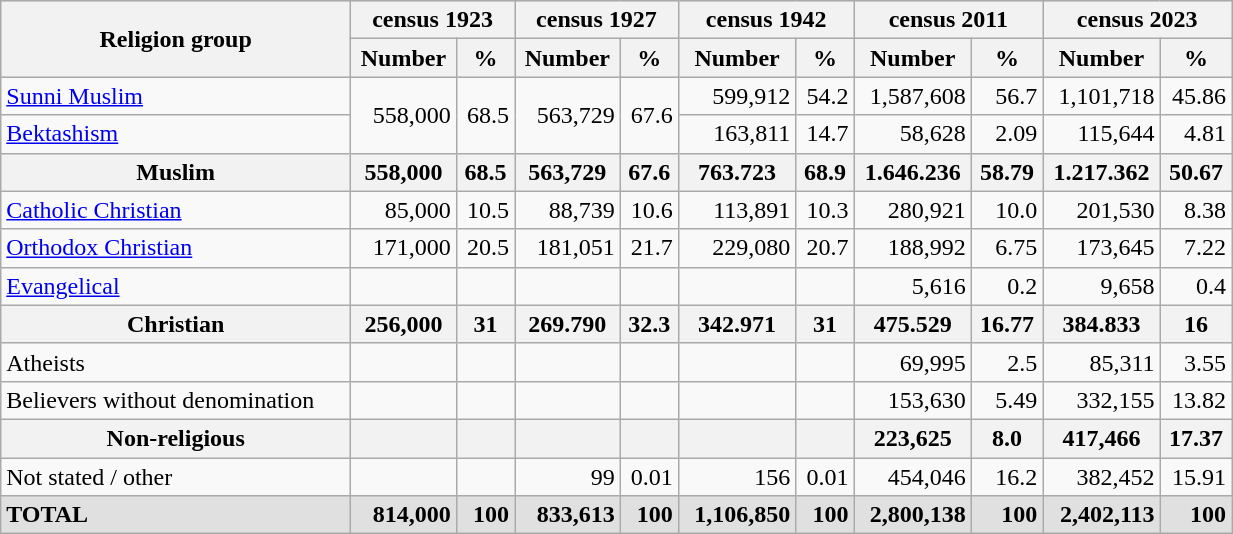<table class="wikitable" style="text-align:right;width: 65%">
<tr style="background:#e0e0e0;">
<th rowspan="2">Religion group</th>
<th colspan="2">census 1923</th>
<th colspan="2">census 1927</th>
<th colspan="2">census 1942</th>
<th colspan="2">census 2011</th>
<th colspan="2">census 2023</th>
</tr>
<tr style="background:#e0e0e0;">
<th>Number</th>
<th>%</th>
<th>Number</th>
<th>%</th>
<th>Number</th>
<th>%</th>
<th>Number</th>
<th>%</th>
<th>Number</th>
<th>%</th>
</tr>
<tr>
<td style="text-align:left;"><a href='#'>Sunni Muslim</a></td>
<td rowspan="2">558,000</td>
<td rowspan="2">68.5</td>
<td rowspan="2">563,729</td>
<td rowspan="2">67.6</td>
<td>599,912</td>
<td>54.2</td>
<td>1,587,608</td>
<td>56.7</td>
<td>1,101,718</td>
<td>45.86</td>
</tr>
<tr>
<td style="text-align:left;"><a href='#'>Bektashism</a></td>
<td>163,811</td>
<td>14.7</td>
<td>58,628</td>
<td>2.09</td>
<td>115,644</td>
<td>4.81</td>
</tr>
<tr>
<th>Muslim</th>
<th>558,000</th>
<th>68.5</th>
<th>563,729</th>
<th>67.6</th>
<th>763.723</th>
<th>68.9</th>
<th>1.646.236</th>
<th>58.79</th>
<th>1.217.362</th>
<th>50.67</th>
</tr>
<tr>
<td style="text-align:left;"><a href='#'>Catholic Christian</a></td>
<td>85,000</td>
<td>10.5</td>
<td>88,739</td>
<td>10.6</td>
<td>113,891</td>
<td>10.3</td>
<td>280,921</td>
<td>10.0</td>
<td>201,530</td>
<td>8.38</td>
</tr>
<tr>
<td style="text-align:left;"><a href='#'>Orthodox Christian</a></td>
<td>171,000</td>
<td>20.5</td>
<td>181,051</td>
<td>21.7</td>
<td>229,080</td>
<td>20.7</td>
<td>188,992</td>
<td>6.75</td>
<td>173,645</td>
<td>7.22</td>
</tr>
<tr>
<td style="text-align:left;"><a href='#'>Evangelical</a></td>
<td></td>
<td></td>
<td></td>
<td></td>
<td></td>
<td></td>
<td>5,616</td>
<td>0.2</td>
<td>9,658</td>
<td>0.4</td>
</tr>
<tr>
<th>Christian</th>
<th><strong>256,000</strong></th>
<th><strong>31</strong></th>
<th>269.790</th>
<th>32.3</th>
<th>342.971</th>
<th>31</th>
<th>475.529</th>
<th>16.77</th>
<th>384.833</th>
<th>16</th>
</tr>
<tr>
<td style="text-align:left;">Atheists</td>
<td></td>
<td></td>
<td></td>
<td></td>
<td></td>
<td></td>
<td>69,995</td>
<td>2.5</td>
<td>85,311</td>
<td>3.55</td>
</tr>
<tr>
<td style="text-align:left;">Believers without denomination</td>
<td></td>
<td></td>
<td></td>
<td></td>
<td></td>
<td></td>
<td>153,630</td>
<td>5.49</td>
<td>332,155</td>
<td>13.82</td>
</tr>
<tr>
<th>Non-religious</th>
<th></th>
<th></th>
<th></th>
<th></th>
<th></th>
<th></th>
<th>223,625</th>
<th>8.0</th>
<th>417,466</th>
<th>17.37</th>
</tr>
<tr>
<td style="text-align:left;">Not stated / other</td>
<td></td>
<td></td>
<td>99</td>
<td>0.01</td>
<td>156</td>
<td>0.01</td>
<td>454,046</td>
<td>16.2</td>
<td>382,452</td>
<td>15.91</td>
</tr>
<tr style="background:#e0e0e0;">
<td style="text-align:left;"><strong>TOTAL</strong></td>
<td><strong>814,000</strong></td>
<td><strong>100</strong></td>
<td><strong>833,613</strong></td>
<td><strong>100</strong></td>
<td><strong>1,106,850</strong></td>
<td><strong>100</strong></td>
<td><strong>2,800,138</strong></td>
<td><strong>100</strong></td>
<td><strong>2,402,113</strong></td>
<td><strong>100</strong></td>
</tr>
</table>
